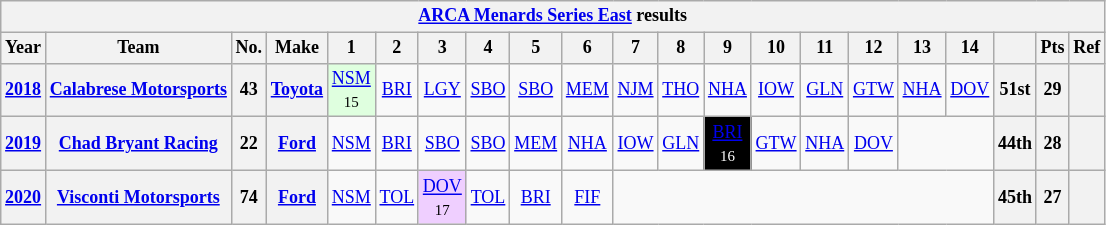<table class="wikitable" style="text-align:center; font-size:75%">
<tr>
<th colspan=21><a href='#'>ARCA Menards Series East</a> results</th>
</tr>
<tr>
<th>Year</th>
<th>Team</th>
<th>No.</th>
<th>Make</th>
<th>1</th>
<th>2</th>
<th>3</th>
<th>4</th>
<th>5</th>
<th>6</th>
<th>7</th>
<th>8</th>
<th>9</th>
<th>10</th>
<th>11</th>
<th>12</th>
<th>13</th>
<th>14</th>
<th></th>
<th>Pts</th>
<th>Ref</th>
</tr>
<tr>
<th><a href='#'>2018</a></th>
<th nowrap><a href='#'>Calabrese Motorsports</a></th>
<th>43</th>
<th><a href='#'>Toyota</a></th>
<td style="background:#DFFFDF;"><a href='#'>NSM</a><br><small>15</small></td>
<td><a href='#'>BRI</a></td>
<td><a href='#'>LGY</a></td>
<td><a href='#'>SBO</a></td>
<td><a href='#'>SBO</a></td>
<td><a href='#'>MEM</a></td>
<td><a href='#'>NJM</a></td>
<td><a href='#'>THO</a></td>
<td><a href='#'>NHA</a></td>
<td><a href='#'>IOW</a></td>
<td><a href='#'>GLN</a></td>
<td><a href='#'>GTW</a></td>
<td><a href='#'>NHA</a></td>
<td><a href='#'>DOV</a></td>
<th>51st</th>
<th>29</th>
<th></th>
</tr>
<tr>
<th><a href='#'>2019</a></th>
<th><a href='#'>Chad Bryant Racing</a></th>
<th>22</th>
<th><a href='#'>Ford</a></th>
<td><a href='#'>NSM</a></td>
<td><a href='#'>BRI</a></td>
<td><a href='#'>SBO</a></td>
<td><a href='#'>SBO</a></td>
<td><a href='#'>MEM</a></td>
<td><a href='#'>NHA</a></td>
<td><a href='#'>IOW</a></td>
<td><a href='#'>GLN</a></td>
<td style="background-color:#000000;color:white;"><a href='#'><span>BRI</span></a><br><small>16</small></td>
<td><a href='#'>GTW</a></td>
<td><a href='#'>NHA</a></td>
<td><a href='#'>DOV</a></td>
<td colspan=2></td>
<th>44th</th>
<th>28</th>
<th></th>
</tr>
<tr>
<th><a href='#'>2020</a></th>
<th><a href='#'>Visconti Motorsports</a></th>
<th>74</th>
<th><a href='#'>Ford</a></th>
<td><a href='#'>NSM</a></td>
<td><a href='#'>TOL</a></td>
<td style="background:#EFCFFF;"><a href='#'>DOV</a><br><small>17</small></td>
<td><a href='#'>TOL</a></td>
<td><a href='#'>BRI</a></td>
<td><a href='#'>FIF</a></td>
<td colspan=8></td>
<th>45th</th>
<th>27</th>
<th></th>
</tr>
</table>
